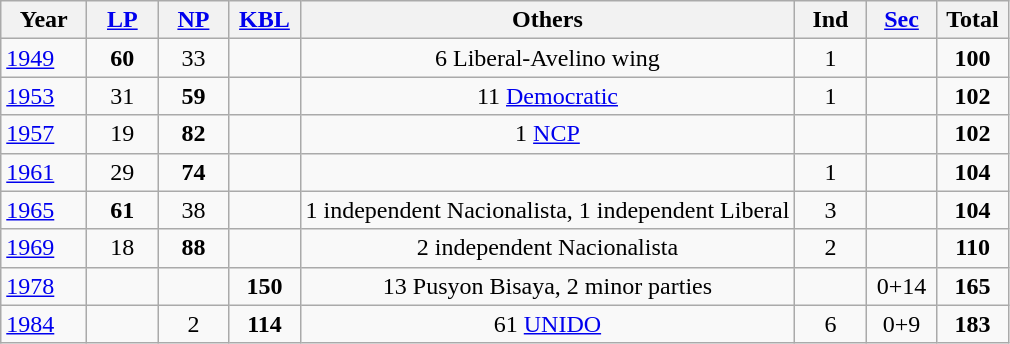<table class="wikitable" style="text-align:center;">
<tr>
<th width=50px>Year</th>
<th width=40px><a href='#'>LP</a></th>
<th width=40px><a href='#'>NP</a></th>
<th width=40px><a href='#'>KBL</a></th>
<th>Others</th>
<th width=40px>Ind</th>
<th width=40px><a href='#'>Sec</a></th>
<th width=40px>Total</th>
</tr>
<tr>
<td align="left"><a href='#'>1949</a></td>
<td><strong>60</strong></td>
<td>33</td>
<td></td>
<td>6 Liberal-Avelino wing</td>
<td>1</td>
<td></td>
<td><strong>100</strong></td>
</tr>
<tr>
<td align="left"><a href='#'>1953</a></td>
<td>31</td>
<td><strong>59</strong></td>
<td></td>
<td>11 <a href='#'>Democratic</a></td>
<td>1</td>
<td></td>
<td><strong>102</strong></td>
</tr>
<tr>
<td align="left"><a href='#'>1957</a></td>
<td>19</td>
<td><strong>82</strong></td>
<td></td>
<td>1 <a href='#'>NCP</a></td>
<td></td>
<td></td>
<td><strong>102</strong></td>
</tr>
<tr>
<td align="left"><a href='#'>1961</a></td>
<td>29</td>
<td><strong>74</strong></td>
<td></td>
<td></td>
<td>1</td>
<td></td>
<td><strong>104</strong></td>
</tr>
<tr>
<td align="left"><a href='#'>1965</a></td>
<td><strong>61</strong></td>
<td>38</td>
<td></td>
<td>1 independent Nacionalista, 1 independent Liberal</td>
<td>3</td>
<td></td>
<td><strong>104</strong></td>
</tr>
<tr>
<td align="left"><a href='#'>1969</a></td>
<td>18</td>
<td><strong>88</strong></td>
<td></td>
<td>2 independent Nacionalista</td>
<td>2</td>
<td></td>
<td><strong>110</strong></td>
</tr>
<tr>
<td align="left"><a href='#'>1978</a></td>
<td></td>
<td></td>
<td><strong>150</strong></td>
<td>13 Pusyon Bisaya, 2 minor parties</td>
<td></td>
<td>0+14</td>
<td><strong>165</strong></td>
</tr>
<tr>
<td align="left"><a href='#'>1984</a></td>
<td></td>
<td>2</td>
<td><strong>114</strong></td>
<td>61 <a href='#'>UNIDO</a></td>
<td>6</td>
<td>0+9</td>
<td><strong>183</strong></td>
</tr>
</table>
